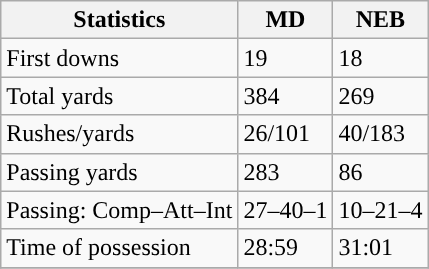<table class="wikitable" style="float: left;">
<tr>
<th>Statistics</th>
<th>MD</th>
<th>NEB</th>
</tr>
<tr>
<td>First downs</td>
<td>19</td>
<td>18</td>
</tr>
<tr>
<td>Total yards</td>
<td>384</td>
<td>269</td>
</tr>
<tr>
<td>Rushes/yards</td>
<td>26/101</td>
<td>40/183</td>
</tr>
<tr>
<td>Passing yards</td>
<td>283</td>
<td>86</td>
</tr>
<tr>
<td>Passing: Comp–Att–Int</td>
<td>27–40–1</td>
<td>10–21–4</td>
</tr>
<tr>
<td>Time of possession</td>
<td>28:59</td>
<td>31:01</td>
</tr>
<tr>
</tr>
</table>
